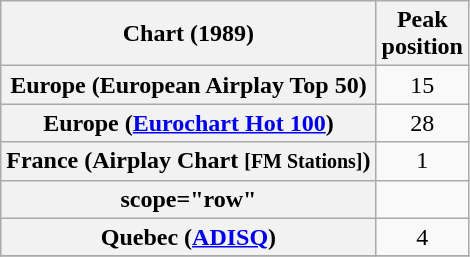<table class="wikitable sortable plainrowheaders">
<tr>
<th>Chart (1989)</th>
<th>Peak<br>position</th>
</tr>
<tr>
<th scope="row">Europe (European Airplay Top 50)</th>
<td align="center">15</td>
</tr>
<tr>
<th scope="row">Europe (<a href='#'>Eurochart Hot 100</a>)</th>
<td align="center">28</td>
</tr>
<tr>
<th scope="row">France (Airplay Chart <small>[FM Stations]</small>)</th>
<td align="center">1</td>
</tr>
<tr>
<th>scope="row"</th>
</tr>
<tr>
<th scope="row">Quebec (<a href='#'>ADISQ</a>)</th>
<td align="center">4</td>
</tr>
<tr>
</tr>
</table>
